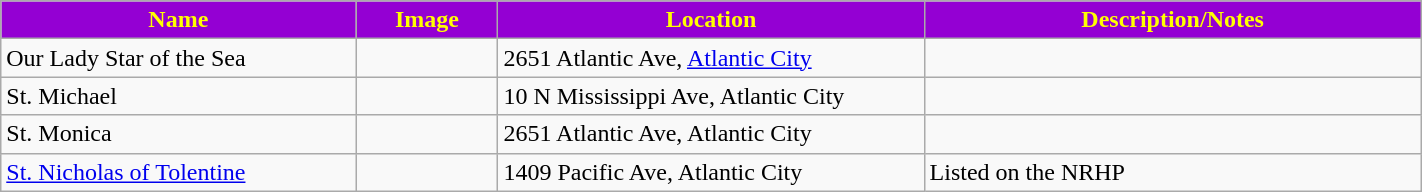<table class="wikitable sortable" style="width:75%">
<tr>
<th style="background:darkviolet; color:yellow;" width="25%"><strong>Name</strong></th>
<th style="background:darkviolet; color:yellow;" width="10%"><strong>Image</strong></th>
<th style="background:darkviolet; color:yellow;" width="30%"><strong>Location</strong></th>
<th style="background:darkviolet; color:yellow;" width="35%"><strong>Description/Notes</strong></th>
</tr>
<tr>
<td>Our Lady Star of the Sea</td>
<td></td>
<td>2651 Atlantic Ave, <a href='#'>Atlantic City</a></td>
<td></td>
</tr>
<tr>
<td>St. Michael</td>
<td></td>
<td>10 N Mississippi Ave, Atlantic City</td>
<td></td>
</tr>
<tr>
<td>St. Monica</td>
<td></td>
<td>2651 Atlantic Ave, Atlantic City</td>
<td></td>
</tr>
<tr>
<td><a href='#'>St. Nicholas of Tolentine</a></td>
<td></td>
<td>1409 Pacific Ave, Atlantic City</td>
<td>Listed on the NRHP</td>
</tr>
</table>
